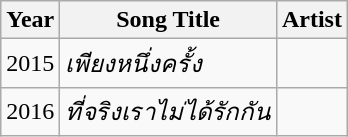<table class="wikitable">
<tr>
<th>Year</th>
<th>Song Title</th>
<th>Artist</th>
</tr>
<tr>
<td>2015</td>
<td><em>เพียงหนึ่งครั้ง</em></td>
<td></td>
</tr>
<tr>
<td>2016</td>
<td><em>ที่จริงเราไม่ได้รักกัน</em></td>
<td></td>
</tr>
</table>
